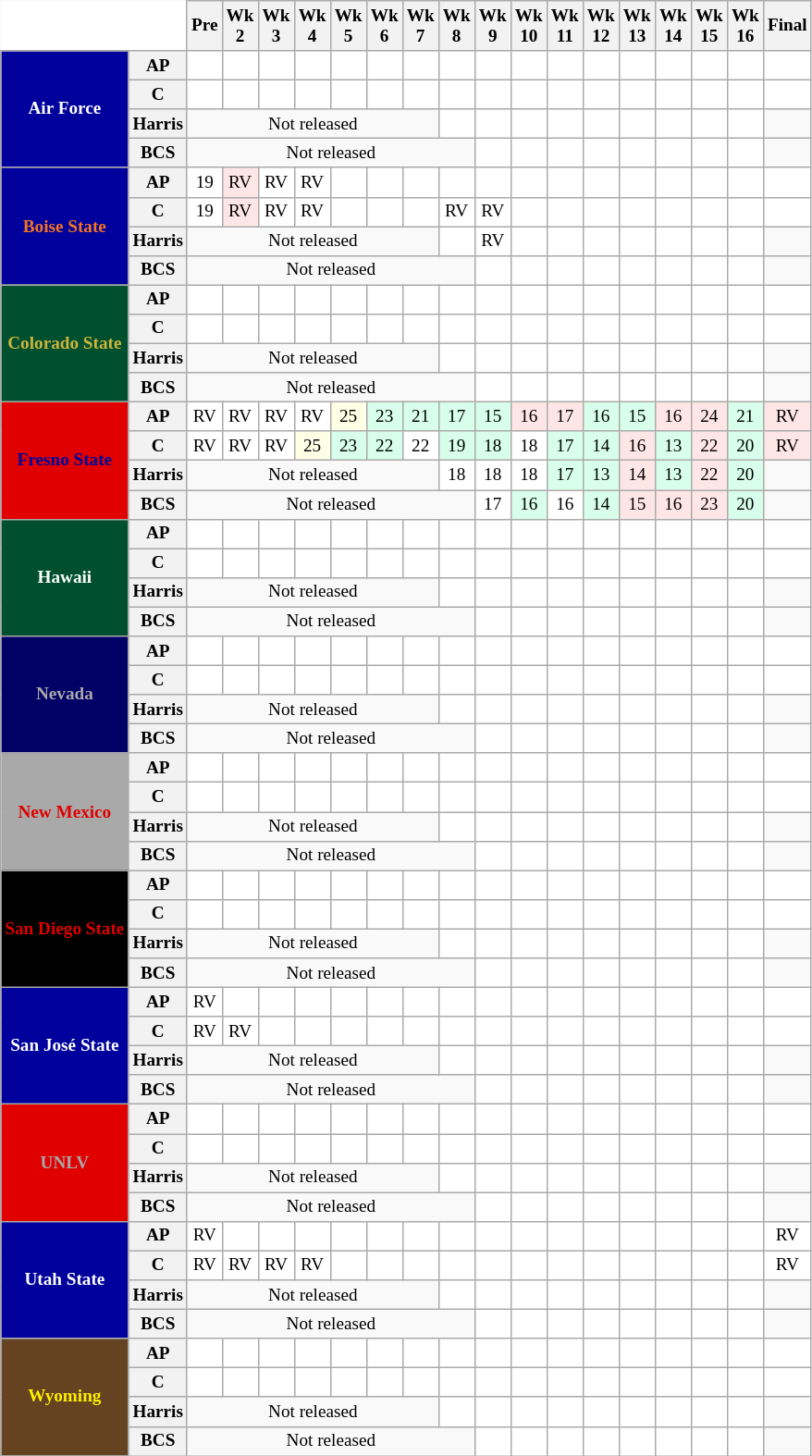<table class="wikitable" style="white-space:nowrap;font-size:80%;">
<tr>
<th colspan=2 style="background:white; border-top-style:hidden; border-left-style:hidden;"> </th>
<th>Pre</th>
<th>Wk<br>2</th>
<th>Wk<br>3</th>
<th>Wk<br>4</th>
<th>Wk<br>5</th>
<th>Wk<br>6</th>
<th>Wk<br>7</th>
<th>Wk<br>8</th>
<th>Wk<br>9</th>
<th>Wk<br>10</th>
<th>Wk<br>11</th>
<th>Wk<br>12</th>
<th>Wk<br>13</th>
<th>Wk<br>14</th>
<th>Wk<br>15</th>
<th>Wk<br>16</th>
<th>Final</th>
</tr>
<tr style="text-align:center;">
<th rowspan=4 style="background:#00009c; color:#fff;">Air Force</th>
<th>AP</th>
<td style="background:#FFF;"></td>
<td style="background:#FFF;"></td>
<td style="background:#FFF;"></td>
<td style="background:#FFF;"></td>
<td style="background:#FFF;"></td>
<td style="background:#FFF;"></td>
<td style="background:#FFF;"></td>
<td style="background:#FFF;"></td>
<td style="background:#FFF;"></td>
<td style="background:#FFF;"></td>
<td style="background:#FFF;"></td>
<td style="background:#FFF;"></td>
<td style="background:#FFF;"></td>
<td style="background:#FFF;"></td>
<td style="background:#FFF;"></td>
<td style="background:#FFF;"></td>
<td style="background:#FFF;"></td>
</tr>
<tr style="text-align:center;">
<th>C</th>
<td style="background:#FFF;"></td>
<td style="background:#FFF;"></td>
<td style="background:#FFF;"></td>
<td style="background:#FFF;"></td>
<td style="background:#FFF;"></td>
<td style="background:#FFF;"></td>
<td style="background:#FFF;"></td>
<td style="background:#FFF;"></td>
<td style="background:#FFF;"></td>
<td style="background:#FFF;"></td>
<td style="background:#FFF;"></td>
<td style="background:#FFF;"></td>
<td style="background:#FFF;"></td>
<td style="background:#FFF;"></td>
<td style="background:#FFF;"></td>
<td style="background:#FFF;"></td>
<td style="background:#FFF;"></td>
</tr>
<tr style="text-align:center;">
<th>Harris</th>
<td colspan="7" style="text-align:center;">Not released</td>
<td style="background:#FFF;"></td>
<td style="background:#FFF;"></td>
<td style="background:#FFF;"></td>
<td style="background:#FFF;"></td>
<td style="background:#FFF;"></td>
<td style="background:#FFF;"></td>
<td style="background:#FFF;"></td>
<td style="background:#FFF;"></td>
<td style="background:#FFF;"></td>
<td></td>
</tr>
<tr style="text-align:center;">
<th>BCS</th>
<td colspan="8" style="text-align:center;">Not released</td>
<td style="background:#FFF;"></td>
<td style="background:#FFF;"></td>
<td style="background:#FFF;"></td>
<td style="background:#FFF;"></td>
<td style="background:#FFF;"></td>
<td style="background:#FFF;"></td>
<td style="background:#FFF;"></td>
<td style="background:#FFF;"></td>
<td></td>
</tr>
<tr style="text-align:center;">
<th rowspan=4 style="background:#00009C; color:#f47321;">Boise State</th>
<th>AP</th>
<td style="background:#FFF;">19</td>
<td style="background:#ffe6e6;">RV</td>
<td style="background:#FFF;">RV</td>
<td style="background:#FFF;">RV</td>
<td style="background:#FFF;"></td>
<td style="background:#FFF;"></td>
<td style="background:#FFF;"></td>
<td style="background:#FFF;"></td>
<td style="background:#FFF;"></td>
<td style="background:#FFF;"></td>
<td style="background:#FFF;"></td>
<td style="background:#FFF;"></td>
<td style="background:#FFF;"></td>
<td style="background:#FFF;"></td>
<td style="background:#FFF;"></td>
<td style="background:#FFF;"></td>
<td style="background:#FFF;"></td>
</tr>
<tr style="text-align:center;">
<th>C</th>
<td style="background:#FFF;">19</td>
<td style="background:#ffe6e6;">RV</td>
<td style="background:#FFF;">RV</td>
<td style="background:#FFF;">RV</td>
<td style="background:#FFF;"></td>
<td style="background:#FFF;"></td>
<td style="background:#FFF;"></td>
<td style="background:#FFF;">RV</td>
<td style="background:#FFF;">RV</td>
<td style="background:#FFF;"></td>
<td style="background:#FFF;"></td>
<td style="background:#FFF;"></td>
<td style="background:#FFF;"></td>
<td style="background:#FFF;"></td>
<td style="background:#FFF;"></td>
<td style="background:#FFF;"></td>
<td style="background:#FFF;"></td>
</tr>
<tr style="text-align:center;">
<th>Harris</th>
<td colspan="7" style="text-align:center;">Not released</td>
<td style="background:#FFF;"></td>
<td style="background:#FFF;">RV</td>
<td style="background:#FFF;"></td>
<td style="background:#FFF;"></td>
<td style="background:#FFF;"></td>
<td style="background:#FFF;"></td>
<td style="background:#FFF;"></td>
<td style="background:#FFF;"></td>
<td style="background:#FFF;"></td>
<td></td>
</tr>
<tr style="text-align:center;">
<th>BCS</th>
<td colspan="8" style="text-align:center;">Not released</td>
<td style="background:#FFF;"></td>
<td style="background:#FFF;"></td>
<td style="background:#FFF;"></td>
<td style="background:#FFF;"></td>
<td style="background:#FFF;"></td>
<td style="background:#FFF;"></td>
<td style="background:#FFF;"></td>
<td style="background:#FFF;"></td>
<td></td>
</tr>
<tr style="text-align:center;">
<th rowspan=4 style="background:#005030; color:#CFB53B;">Colorado State</th>
<th>AP</th>
<td style="background:#FFF;"></td>
<td style="background:#FFF;"></td>
<td style="background:#FFF;"></td>
<td style="background:#FFF;"></td>
<td style="background:#FFF;"></td>
<td style="background:#FFF;"></td>
<td style="background:#FFF;"></td>
<td style="background:#FFF;"></td>
<td style="background:#FFF;"></td>
<td style="background:#FFF;"></td>
<td style="background:#FFF;"></td>
<td style="background:#FFF;"></td>
<td style="background:#FFF;"></td>
<td style="background:#FFF;"></td>
<td style="background:#FFF;"></td>
<td style="background:#FFF;"></td>
<td style="background:#FFF;"></td>
</tr>
<tr style="text-align:center;">
<th>C</th>
<td style="background:#FFF;"></td>
<td style="background:#FFF;"></td>
<td style="background:#FFF;"></td>
<td style="background:#FFF;"></td>
<td style="background:#FFF;"></td>
<td style="background:#FFF;"></td>
<td style="background:#FFF;"></td>
<td style="background:#FFF;"></td>
<td style="background:#FFF;"></td>
<td style="background:#FFF;"></td>
<td style="background:#FFF;"></td>
<td style="background:#FFF;"></td>
<td style="background:#FFF;"></td>
<td style="background:#FFF;"></td>
<td style="background:#FFF;"></td>
<td style="background:#FFF;"></td>
<td style="background:#FFF;"></td>
</tr>
<tr style="text-align:center;">
<th>Harris</th>
<td colspan="7" style="text-align:center;">Not released</td>
<td style="background:#FFF;"></td>
<td style="background:#FFF;"></td>
<td style="background:#FFF;"></td>
<td style="background:#FFF;"></td>
<td style="background:#FFF;"></td>
<td style="background:#FFF;"></td>
<td style="background:#FFF;"></td>
<td style="background:#FFF;"></td>
<td style="background:#FFF;"></td>
<td></td>
</tr>
<tr style="text-align:center;">
<th>BCS</th>
<td colspan="8" style="text-align:center;">Not released</td>
<td style="background:#FFF;"></td>
<td style="background:#FFF;"></td>
<td style="background:#FFF;"></td>
<td style="background:#FFF;"></td>
<td style="background:#FFF;"></td>
<td style="background:#FFF;"></td>
<td style="background:#FFF;"></td>
<td style="background:#FFF;"></td>
<td></td>
</tr>
<tr style="text-align:center;">
<th rowspan=4 style="background:#e00000; color:#00009C;">Fresno State</th>
<th>AP</th>
<td style="background:#FFF;">RV</td>
<td style="background:#FFF;">RV</td>
<td style="background:#FFF;">RV</td>
<td style="background:#FFF;">RV</td>
<td style="background:#ffffe6;">25</td>
<td style="background:#d8ffeb;">23</td>
<td style="background:#d8ffeb;">21</td>
<td style="background:#d8ffeb;">17</td>
<td style="background:#d8ffeb;">15</td>
<td style="background:#ffe6e6;">16</td>
<td style="background:#ffe6e6;">17</td>
<td style="background:#d8ffeb;">16</td>
<td style="background:#d8ffeb;">15</td>
<td style="background:#ffe6e6;">16</td>
<td style="background:#ffe6e6;">24</td>
<td style="background:#d8ffeb;">21</td>
<td style="background:#ffe6e6;">RV</td>
</tr>
<tr style="text-align:center;">
<th>C</th>
<td style="background:#FFF;">RV</td>
<td style="background:#FFF;">RV</td>
<td style="background:#FFF;">RV</td>
<td style="background:#ffffe6;">25</td>
<td style="background:#d8ffeb;">23</td>
<td style="background:#d8ffeb;">22</td>
<td style="background:#FFF;">22</td>
<td style="background:#d8ffeb;">19</td>
<td style="background:#d8ffeb;">18</td>
<td style="background:#FFF;">18</td>
<td style="background:#d8ffeb;">17</td>
<td style="background:#d8ffeb;">14</td>
<td style="background:#ffe6e6;">16</td>
<td style="background:#d8ffeb;">13</td>
<td style="background:#ffe6e6;">22</td>
<td style="background:#d8ffeb;">20</td>
<td style="background:#ffe6e6;">RV</td>
</tr>
<tr style="text-align:center;">
<th>Harris</th>
<td colspan="7" style="text-align:center;">Not released</td>
<td style="background:#FFF;">18</td>
<td style="background:#FFF;">18</td>
<td style="background:#FFF;">18</td>
<td style="background:#d8ffeb;">17</td>
<td style="background:#d8ffeb;">13</td>
<td style="background:#ffe6e6;">14</td>
<td style="background:#d8ffeb;">13</td>
<td style="background:#ffe6e6;">22</td>
<td style="background:#d8ffeb;">20</td>
<td></td>
</tr>
<tr style="text-align:center;">
<th>BCS</th>
<td colspan="8" style="text-align:center;">Not released</td>
<td style="background:#FFF;">17</td>
<td style="background:#d8ffeb;">16</td>
<td style="background:#FFF;">16</td>
<td style="background:#d8ffeb;">14</td>
<td style="background:#ffe6e6;">15</td>
<td style="background:#ffe6e6;">16</td>
<td style="background:#ffe6e6;">23</td>
<td style="background:#d8ffeb;">20</td>
<td></td>
</tr>
<tr style="text-align:center;">
<th rowspan=4 style="background:#005030; color:#ffffff;">Hawaii</th>
<th>AP</th>
<td style="background:#FFF;"></td>
<td style="background:#FFF;"></td>
<td style="background:#FFF;"></td>
<td style="background:#FFF;"></td>
<td style="background:#FFF;"></td>
<td style="background:#FFF;"></td>
<td style="background:#FFF;"></td>
<td style="background:#FFF;"></td>
<td style="background:#FFF;"></td>
<td style="background:#FFF;"></td>
<td style="background:#FFF;"></td>
<td style="background:#FFF;"></td>
<td style="background:#FFF;"></td>
<td style="background:#FFF;"></td>
<td style="background:#FFF;"></td>
<td style="background:#FFF;"></td>
<td style="background:#FFF;"></td>
</tr>
<tr style="text-align:center;">
<th>C</th>
<td style="background:#FFF;"></td>
<td style="background:#FFF;"></td>
<td style="background:#FFF;"></td>
<td style="background:#FFF;"></td>
<td style="background:#FFF;"></td>
<td style="background:#FFF;"></td>
<td style="background:#FFF;"></td>
<td style="background:#FFF;"></td>
<td style="background:#FFF;"></td>
<td style="background:#FFF;"></td>
<td style="background:#FFF;"></td>
<td style="background:#FFF;"></td>
<td style="background:#FFF;"></td>
<td style="background:#FFF;"></td>
<td style="background:#FFF;"></td>
<td style="background:#FFF;"></td>
<td style="background:#FFF;"></td>
</tr>
<tr style="text-align:center;">
<th>Harris</th>
<td colspan="7" style="text-align:center;">Not released</td>
<td style="background:#FFF;"></td>
<td style="background:#FFF;"></td>
<td style="background:#FFF;"></td>
<td style="background:#FFF;"></td>
<td style="background:#FFF;"></td>
<td style="background:#FFF;"></td>
<td style="background:#FFF;"></td>
<td style="background:#FFF;"></td>
<td style="background:#FFF;"></td>
<td></td>
</tr>
<tr style="text-align:center;">
<th>BCS</th>
<td colspan="8" style="text-align:center;">Not released</td>
<td style="background:#FFF;"></td>
<td style="background:#FFF;"></td>
<td style="background:#FFF;"></td>
<td style="background:#FFF;"></td>
<td style="background:#FFF;"></td>
<td style="background:#FFF;"></td>
<td style="background:#FFF;"></td>
<td style="background:#FFF;"></td>
<td></td>
</tr>
<tr style="text-align:center;">
<th rowspan=4 style="background:#000067; color:darkgrey;">Nevada</th>
<th>AP</th>
<td style="background:#FFF;"></td>
<td style="background:#FFF;"></td>
<td style="background:#FFF;"></td>
<td style="background:#FFF;"></td>
<td style="background:#FFF;"></td>
<td style="background:#FFF;"></td>
<td style="background:#FFF;"></td>
<td style="background:#FFF;"></td>
<td style="background:#FFF;"></td>
<td style="background:#FFF;"></td>
<td style="background:#FFF;"></td>
<td style="background:#FFF;"></td>
<td style="background:#FFF;"></td>
<td style="background:#FFF;"></td>
<td style="background:#FFF;"></td>
<td style="background:#FFF;"></td>
<td style="background:#FFF;"></td>
</tr>
<tr style="text-align:center;">
<th>C</th>
<td style="background:#FFF;"></td>
<td style="background:#FFF;"></td>
<td style="background:#FFF;"></td>
<td style="background:#FFF;"></td>
<td style="background:#FFF;"></td>
<td style="background:#FFF;"></td>
<td style="background:#FFF;"></td>
<td style="background:#FFF;"></td>
<td style="background:#FFF;"></td>
<td style="background:#FFF;"></td>
<td style="background:#FFF;"></td>
<td style="background:#FFF;"></td>
<td style="background:#FFF;"></td>
<td style="background:#FFF;"></td>
<td style="background:#FFF;"></td>
<td style="background:#FFF;"></td>
<td style="background:#FFF;"></td>
</tr>
<tr style="text-align:center;">
<th>Harris</th>
<td colspan="7" style="text-align:center;">Not released</td>
<td style="background:#FFF;"></td>
<td style="background:#FFF;"></td>
<td style="background:#FFF;"></td>
<td style="background:#FFF;"></td>
<td style="background:#FFF;"></td>
<td style="background:#FFF;"></td>
<td style="background:#FFF;"></td>
<td style="background:#FFF;"></td>
<td style="background:#FFF;"></td>
<td></td>
</tr>
<tr style="text-align:center;">
<th>BCS</th>
<td colspan="8" style="text-align:center;">Not released</td>
<td style="background:#FFF;"></td>
<td style="background:#FFF;"></td>
<td style="background:#FFF;"></td>
<td style="background:#FFF;"></td>
<td style="background:#FFF;"></td>
<td style="background:#FFF;"></td>
<td style="background:#FFF;"></td>
<td style="background:#FFF;"></td>
<td></td>
</tr>
<tr style="text-align:center;">
<th rowspan=4 style="background:darkGrey; color:#e00000;">New Mexico</th>
<th>AP</th>
<td style="background:#FFF;"></td>
<td style="background:#FFF;"></td>
<td style="background:#FFF;"></td>
<td style="background:#FFF;"></td>
<td style="background:#FFF;"></td>
<td style="background:#FFF;"></td>
<td style="background:#FFF;"></td>
<td style="background:#FFF;"></td>
<td style="background:#FFF;"></td>
<td style="background:#FFF;"></td>
<td style="background:#FFF;"></td>
<td style="background:#FFF;"></td>
<td style="background:#FFF;"></td>
<td style="background:#FFF;"></td>
<td style="background:#FFF;"></td>
<td style="background:#FFF;"></td>
<td style="background:#FFF;"></td>
</tr>
<tr style="text-align:center;">
<th>C</th>
<td style="background:#FFF;"></td>
<td style="background:#FFF;"></td>
<td style="background:#FFF;"></td>
<td style="background:#FFF;"></td>
<td style="background:#FFF;"></td>
<td style="background:#FFF;"></td>
<td style="background:#FFF;"></td>
<td style="background:#FFF;"></td>
<td style="background:#FFF;"></td>
<td style="background:#FFF;"></td>
<td style="background:#FFF;"></td>
<td style="background:#FFF;"></td>
<td style="background:#FFF;"></td>
<td style="background:#FFF;"></td>
<td style="background:#FFF;"></td>
<td style="background:#FFF;"></td>
<td style="background:#FFF;"></td>
</tr>
<tr style="text-align:center;">
<th>Harris</th>
<td colspan="7" style="text-align:center;">Not released</td>
<td style="background:#FFF;"></td>
<td style="background:#FFF;"></td>
<td style="background:#FFF;"></td>
<td style="background:#FFF;"></td>
<td style="background:#FFF;"></td>
<td style="background:#FFF;"></td>
<td style="background:#FFF;"></td>
<td style="background:#FFF;"></td>
<td style="background:#FFF;"></td>
<td></td>
</tr>
<tr style="text-align:center;">
<th>BCS</th>
<td colspan="8" style="text-align:center;">Not released</td>
<td style="background:#FFF;"></td>
<td style="background:#FFF;"></td>
<td style="background:#FFF;"></td>
<td style="background:#FFF;"></td>
<td style="background:#FFF;"></td>
<td style="background:#FFF;"></td>
<td style="background:#FFF;"></td>
<td style="background:#FFF;"></td>
<td></td>
</tr>
<tr style=>
<th rowspan=4 style="background:#000; color:#e00000;">San Diego State</th>
<th>AP</th>
<td style="background:#FFF;"></td>
<td style="background:#FFF;"></td>
<td style="background:#FFF;"></td>
<td style="background:#FFF;"></td>
<td style="background:#FFF;"></td>
<td style="background:#FFF;"></td>
<td style="background:#FFF;"></td>
<td style="background:#FFF;"></td>
<td style="background:#FFF;"></td>
<td style="background:#FFF;"></td>
<td style="background:#FFF;"></td>
<td style="background:#FFF;"></td>
<td style="background:#FFF;"></td>
<td style="background:#FFF;"></td>
<td style="background:#FFF;"></td>
<td style="background:#FFF;"></td>
<td style="background:#FFF;"></td>
</tr>
<tr style="text-align:center;">
<th>C</th>
<td style="background:#FFF;"></td>
<td style="background:#FFF;"></td>
<td style="background:#FFF;"></td>
<td style="background:#FFF;"></td>
<td style="background:#FFF;"></td>
<td style="background:#FFF;"></td>
<td style="background:#FFF;"></td>
<td style="background:#FFF;"></td>
<td style="background:#FFF;"></td>
<td style="background:#FFF;"></td>
<td style="background:#FFF;"></td>
<td style="background:#FFF;"></td>
<td style="background:#FFF;"></td>
<td style="background:#FFF;"></td>
<td style="background:#FFF;"></td>
<td style="background:#FFF;"></td>
<td style="background:#FFF;"></td>
</tr>
<tr style="text-align:center;">
<th>Harris</th>
<td colspan="7" style="text-align:center;">Not released</td>
<td style="background:#FFF;"></td>
<td style="background:#FFF;"></td>
<td style="background:#FFF;"></td>
<td style="background:#FFF;"></td>
<td style="background:#FFF;"></td>
<td style="background:#FFF;"></td>
<td style="background:#FFF;"></td>
<td style="background:#FFF;"></td>
<td style="background:#FFF;"></td>
<td></td>
</tr>
<tr style="text-align:center;">
<th>BCS</th>
<td colspan="8" style="text-align:center;">Not released</td>
<td style="background:#FFF;"></td>
<td style="background:#FFF;"></td>
<td style="background:#FFF;"></td>
<td style="background:#FFF;"></td>
<td style="background:#FFF;"></td>
<td style="background:#FFF;"></td>
<td style="background:#FFF;"></td>
<td style="background:#FFF;"></td>
<td></td>
</tr>
<tr style="text-align:center;">
<th rowspan=4 style="background:#00009c; color:#fff;">San José State</th>
<th>AP</th>
<td style="background:#FFF;">RV</td>
<td style="background:#FFF;"></td>
<td style="background:#FFF;"></td>
<td style="background:#FFF;"></td>
<td style="background:#FFF;"></td>
<td style="background:#FFF;"></td>
<td style="background:#FFF;"></td>
<td style="background:#FFF;"></td>
<td style="background:#FFF;"></td>
<td style="background:#FFF;"></td>
<td style="background:#FFF;"></td>
<td style="background:#FFF;"></td>
<td style="background:#FFF;"></td>
<td style="background:#FFF;"></td>
<td style="background:#FFF;"></td>
<td style="background:#FFF;"></td>
<td style="background:#FFF;"></td>
</tr>
<tr style="text-align:center;">
<th>C</th>
<td style="background:#FFF;">RV</td>
<td style="background:#FFF;">RV</td>
<td style="background:#FFF;"></td>
<td style="background:#FFF;"></td>
<td style="background:#FFF;"></td>
<td style="background:#FFF;"></td>
<td style="background:#FFF;"></td>
<td style="background:#FFF;"></td>
<td style="background:#FFF;"></td>
<td style="background:#FFF;"></td>
<td style="background:#FFF;"></td>
<td style="background:#FFF;"></td>
<td style="background:#FFF;"></td>
<td style="background:#FFF;"></td>
<td style="background:#FFF;"></td>
<td style="background:#FFF;"></td>
<td style="background:#FFF;"></td>
</tr>
<tr style="text-align:center;">
<th>Harris</th>
<td colspan="7" style="text-align:center;">Not released</td>
<td style="background:#FFF;"></td>
<td style="background:#FFF;"></td>
<td style="background:#FFF;"></td>
<td style="background:#FFF;"></td>
<td style="background:#FFF;"></td>
<td style="background:#FFF;"></td>
<td style="background:#FFF;"></td>
<td style="background:#FFF;"></td>
<td style="background:#FFF;"></td>
<td></td>
</tr>
<tr style="text-align:center;">
<th>BCS</th>
<td colspan="8" style="text-align:center;">Not released</td>
<td style="background:#FFF;"></td>
<td style="background:#FFF;"></td>
<td style="background:#FFF;"></td>
<td style="background:#FFF;"></td>
<td style="background:#FFF;"></td>
<td style="background:#FFF;"></td>
<td style="background:#FFF;"></td>
<td style="background:#FFF;"></td>
<td></td>
</tr>
<tr style=>
<th rowspan=4 style="background:#e00000; color:darkGrey;">UNLV</th>
<th>AP</th>
<td style="background:#FFF;"></td>
<td style="background:#FFF;"></td>
<td style="background:#FFF;"></td>
<td style="background:#FFF;"></td>
<td style="background:#FFF;"></td>
<td style="background:#FFF;"></td>
<td style="background:#FFF;"></td>
<td style="background:#FFF;"></td>
<td style="background:#FFF;"></td>
<td style="background:#FFF;"></td>
<td style="background:#FFF;"></td>
<td style="background:#FFF;"></td>
<td style="background:#FFF;"></td>
<td style="background:#FFF;"></td>
<td style="background:#FFF;"></td>
<td style="background:#FFF;"></td>
<td style="background:#FFF;"></td>
</tr>
<tr style="text-align:center;">
<th>C</th>
<td style="background:#FFF;"></td>
<td style="background:#FFF;"></td>
<td style="background:#FFF;"></td>
<td style="background:#FFF;"></td>
<td style="background:#FFF;"></td>
<td style="background:#FFF;"></td>
<td style="background:#FFF;"></td>
<td style="background:#FFF;"></td>
<td style="background:#FFF;"></td>
<td style="background:#FFF;"></td>
<td style="background:#FFF;"></td>
<td style="background:#FFF;"></td>
<td style="background:#FFF;"></td>
<td style="background:#FFF;"></td>
<td style="background:#FFF;"></td>
<td style="background:#FFF;"></td>
<td style="background:#FFF;"></td>
</tr>
<tr style="text-align:center;">
<th>Harris</th>
<td colspan="7" style="text-align:center;">Not released</td>
<td style="background:#FFF;"></td>
<td style="background:#FFF;"></td>
<td style="background:#FFF;"></td>
<td style="background:#FFF;"></td>
<td style="background:#FFF;"></td>
<td style="background:#FFF;"></td>
<td style="background:#FFF;"></td>
<td style="background:#FFF;"></td>
<td style="background:#FFF;"></td>
<td></td>
</tr>
<tr style="text-align:center;">
<th>BCS</th>
<td colspan="8" style="text-align:center;">Not released</td>
<td style="background:#FFF;"></td>
<td style="background:#FFF;"></td>
<td style="background:#FFF;"></td>
<td style="background:#FFF;"></td>
<td style="background:#FFF;"></td>
<td style="background:#FFF;"></td>
<td style="background:#FFF;"></td>
<td style="background:#FFF;"></td>
<td></td>
</tr>
<tr style="text-align:center;">
<th rowspan=4 style="background:#00009c; color:#fff;">Utah State</th>
<th>AP</th>
<td style="background:#FFF;">RV</td>
<td style="background:#FFF;"></td>
<td style="background:#FFF;"></td>
<td style="background:#FFF;"></td>
<td style="background:#FFF;"></td>
<td style="background:#FFF;"></td>
<td style="background:#FFF;"></td>
<td style="background:#FFF;"></td>
<td style="background:#FFF;"></td>
<td style="background:#FFF;"></td>
<td style="background:#FFF;"></td>
<td style="background:#FFF;"></td>
<td style="background:#FFF;"></td>
<td style="background:#FFF;"></td>
<td style="background:#FFF;"></td>
<td style="background:#FFF;"></td>
<td style="background:#FFF;">RV</td>
</tr>
<tr style="text-align:center;">
<th>C</th>
<td style="background:#FFF;">RV</td>
<td style="background:#FFF;">RV</td>
<td style="background:#FFF;">RV</td>
<td style="background:#FFF;">RV</td>
<td style="background:#FFF;"></td>
<td style="background:#FFF;"></td>
<td style="background:#FFF;"></td>
<td style="background:#FFF;"></td>
<td style="background:#FFF;"></td>
<td style="background:#FFF;"></td>
<td style="background:#FFF;"></td>
<td style="background:#FFF;"></td>
<td style="background:#FFF;"></td>
<td style="background:#FFF;"></td>
<td style="background:#FFF;"></td>
<td style="background:#FFF;"></td>
<td style="background:#FFF;">RV</td>
</tr>
<tr style="text-align:center;">
<th>Harris</th>
<td colspan="7" style="text-align:center;">Not released</td>
<td style="background:#FFF;"></td>
<td style="background:#FFF;"></td>
<td style="background:#FFF;"></td>
<td style="background:#FFF;"></td>
<td style="background:#FFF;"></td>
<td style="background:#FFF;"></td>
<td style="background:#FFF;"></td>
<td style="background:#FFF;"></td>
<td style="background:#FFF;"></td>
<td></td>
</tr>
<tr style="text-align:center;">
<th>BCS</th>
<td colspan="8" style="text-align:center;">Not released</td>
<td style="background:#FFF;"></td>
<td style="background:#FFF;"></td>
<td style="background:#FFF;"></td>
<td style="background:#FFF;"></td>
<td style="background:#FFF;"></td>
<td style="background:#FFF;"></td>
<td style="background:#FFF;"></td>
<td style="background:#FFF;"></td>
<td></td>
</tr>
<tr style="text-align:center;">
<th rowspan=4 style="background:#654321; color:#FFEF00">Wyoming</th>
<th>AP</th>
<td style="background:#FFF;"></td>
<td style="background:#FFF;"></td>
<td style="background:#FFF;"></td>
<td style="background:#FFF;"></td>
<td style="background:#FFF;"></td>
<td style="background:#FFF;"></td>
<td style="background:#FFF;"></td>
<td style="background:#FFF;"></td>
<td style="background:#FFF;"></td>
<td style="background:#FFF;"></td>
<td style="background:#FFF;"></td>
<td style="background:#FFF;"></td>
<td style="background:#FFF;"></td>
<td style="background:#FFF;"></td>
<td style="background:#FFF;"></td>
<td style="background:#FFF;"></td>
<td style="background:#FFF;"></td>
</tr>
<tr style="text-align:center;">
<th>C</th>
<td style="background:#FFF;"></td>
<td style="background:#FFF;"></td>
<td style="background:#FFF;"></td>
<td style="background:#FFF;"></td>
<td style="background:#FFF;"></td>
<td style="background:#FFF;"></td>
<td style="background:#FFF;"></td>
<td style="background:#FFF;"></td>
<td style="background:#FFF;"></td>
<td style="background:#FFF;"></td>
<td style="background:#FFF;"></td>
<td style="background:#FFF;"></td>
<td style="background:#FFF;"></td>
<td style="background:#FFF;"></td>
<td style="background:#FFF;"></td>
<td style="background:#FFF;"></td>
<td style="background:#FFF;"></td>
</tr>
<tr style="text-align:center;">
<th>Harris</th>
<td colspan="7" style="text-align:center;">Not released</td>
<td style="background:#FFF;"></td>
<td style="background:#FFF;"></td>
<td style="background:#FFF;"></td>
<td style="background:#FFF;"></td>
<td style="background:#FFF;"></td>
<td style="background:#FFF;"></td>
<td style="background:#FFF;"></td>
<td style="background:#FFF;"></td>
<td style="background:#FFF;"></td>
<td></td>
</tr>
<tr style="text-align:center;">
<th>BCS</th>
<td colspan="8" style="text-align:center;">Not released</td>
<td style="background:#FFF;"></td>
<td style="background:#FFF;"></td>
<td style="background:#FFF;"></td>
<td style="background:#FFF;"></td>
<td style="background:#FFF;"></td>
<td style="background:#FFF;"></td>
<td style="background:#FFF;"></td>
<td style="background:#FFF;"></td>
<td></td>
</tr>
</table>
